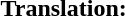<table class="toccolours" style="float:left; margin:1em">
<tr>
<td><strong>Translation:</strong><br></td>
</tr>
</table>
